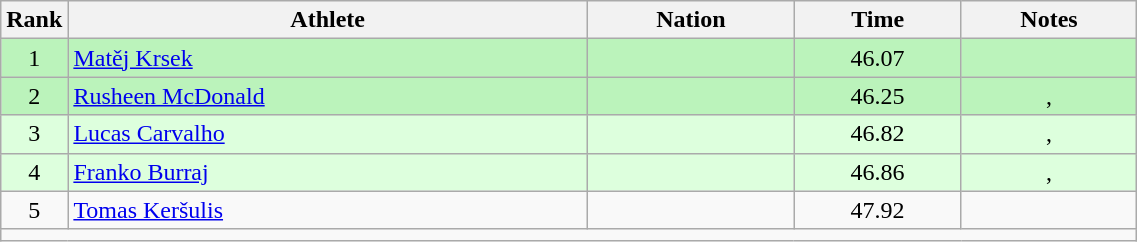<table class="wikitable sortable" style="text-align:center;width: 60%;">
<tr>
<th scope="col" style="width: 10px;">Rank</th>
<th scope="col">Athlete</th>
<th scope="col">Nation</th>
<th scope="col">Time</th>
<th scope="col">Notes</th>
</tr>
<tr bgcolor=bbf3bb>
<td>1</td>
<td align=left><a href='#'>Matěj Krsek</a></td>
<td align=left></td>
<td>46.07</td>
<td></td>
</tr>
<tr bgcolor=bbf3bb>
<td>2</td>
<td align=left><a href='#'>Rusheen McDonald</a></td>
<td align=left></td>
<td>46.25</td>
<td>, </td>
</tr>
<tr bgcolor=ddffdd>
<td>3</td>
<td align=left><a href='#'>Lucas Carvalho</a></td>
<td align=left></td>
<td>46.82</td>
<td>, </td>
</tr>
<tr bgcolor=ddffdd>
<td>4</td>
<td align=left><a href='#'>Franko Burraj</a></td>
<td align=left></td>
<td>46.86</td>
<td>, </td>
</tr>
<tr>
<td>5</td>
<td align=left><a href='#'>Tomas Keršulis</a></td>
<td align=left></td>
<td>47.92</td>
<td></td>
</tr>
<tr class="sortbottom">
<td colspan="5"></td>
</tr>
</table>
